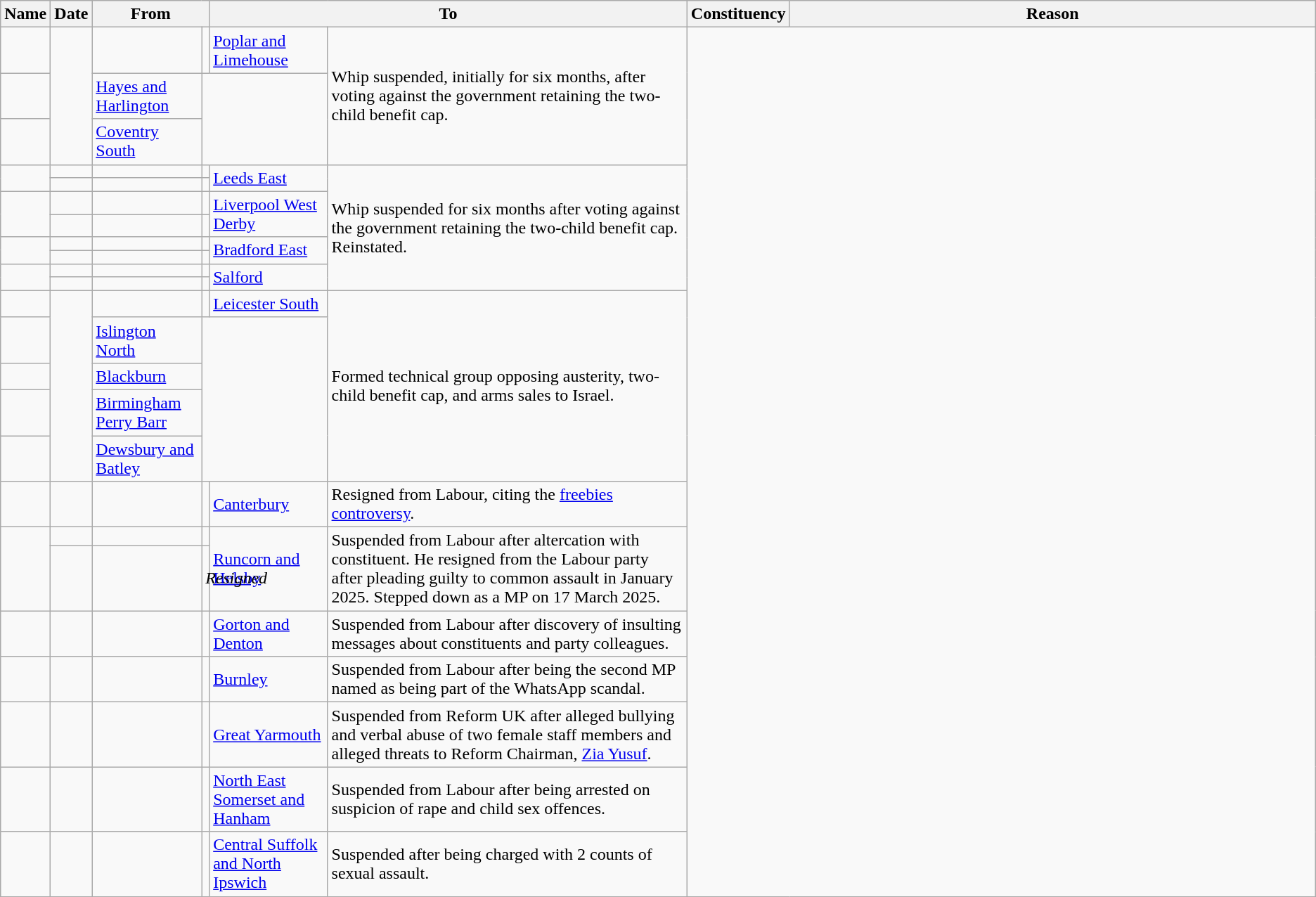<table class="wikitable sortable">
<tr>
<th>Name</th>
<th>Date</th>
<th colspan=2 class="unsortable">From</th>
<th colspan=2 class="unsortable">To</th>
<th class="unsortable">Constituency</th>
<th width="40%" class="unsortable">Reason</th>
</tr>
<tr>
<td></td>
<td rowspan="3"></td>
<td></td>
<td></td>
<td><a href='#'>Poplar and Limehouse</a></td>
<td rowspan="3">Whip suspended, initially for six months, after voting against the government retaining the two-child benefit cap.</td>
</tr>
<tr>
<td></td>
<td><a href='#'>Hayes and Harlington</a></td>
</tr>
<tr>
<td></td>
<td><a href='#'>Coventry South</a></td>
</tr>
<tr>
<td rowspan=2></td>
<td></td>
<td></td>
<td></td>
<td rowspan=2><a href='#'>Leeds East</a></td>
<td rowspan=8>Whip suspended for six months after voting against the government retaining the two-child benefit cap. Reinstated.</td>
</tr>
<tr>
<td></td>
<td></td>
<td></td>
</tr>
<tr>
<td rowspan=2></td>
<td></td>
<td></td>
<td></td>
<td rowspan=2><a href='#'>Liverpool West Derby</a></td>
</tr>
<tr>
<td></td>
<td></td>
<td></td>
</tr>
<tr>
<td rowspan=2></td>
<td></td>
<td></td>
<td></td>
<td rowspan=2><a href='#'>Bradford East</a></td>
</tr>
<tr>
<td></td>
<td></td>
<td></td>
</tr>
<tr>
<td rowspan=2></td>
<td></td>
<td></td>
<td></td>
<td rowspan=2><a href='#'>Salford</a></td>
</tr>
<tr>
<td></td>
<td></td>
<td></td>
</tr>
<tr>
<td></td>
<td rowspan="5"></td>
<td></td>
<td></td>
<td><a href='#'>Leicester South</a></td>
<td rowspan="5">Formed technical group opposing austerity, two-child benefit cap, and arms sales to Israel.</td>
</tr>
<tr>
<td></td>
<td><a href='#'>Islington North</a></td>
</tr>
<tr>
<td></td>
<td><a href='#'>Blackburn</a></td>
</tr>
<tr>
<td></td>
<td><a href='#'>Birmingham Perry Barr</a></td>
</tr>
<tr>
<td></td>
<td><a href='#'>Dewsbury and Batley</a></td>
</tr>
<tr>
<td></td>
<td></td>
<td></td>
<td></td>
<td><a href='#'>Canterbury</a></td>
<td>Resigned from Labour, citing the <a href='#'>freebies controversy</a>.</td>
</tr>
<tr>
<td rowspan="2"></td>
<td></td>
<td></td>
<td></td>
<td rowspan="2"><a href='#'>Runcorn and Helsby</a></td>
<td rowspan="2">Suspended from Labour after altercation with constituent. He resigned from the Labour party after pleading guilty to common assault in January 2025. Stepped down as a MP on 17 March 2025.</td>
</tr>
<tr>
<td></td>
<td></td>
<td colspan=2><em>Resigned</em></td>
</tr>
<tr>
<td></td>
<td></td>
<td></td>
<td></td>
<td><a href='#'>Gorton and Denton</a></td>
<td>Suspended from Labour after discovery of insulting messages about constituents and party colleagues.</td>
</tr>
<tr>
<td></td>
<td></td>
<td></td>
<td></td>
<td><a href='#'>Burnley</a></td>
<td>Suspended from Labour after being the second MP named as being part of the WhatsApp scandal.</td>
</tr>
<tr>
<td></td>
<td></td>
<td></td>
<td></td>
<td><a href='#'>Great Yarmouth</a></td>
<td>Suspended from Reform UK after alleged bullying and verbal abuse of two female staff members and alleged threats to Reform Chairman, <a href='#'>Zia Yusuf</a>.</td>
</tr>
<tr>
<td></td>
<td></td>
<td></td>
<td></td>
<td><a href='#'>North East Somerset and Hanham</a></td>
<td>Suspended from Labour after being arrested on suspicion of rape and child sex offences.</td>
</tr>
<tr>
<td></td>
<td></td>
<td></td>
<td></td>
<td><a href='#'>Central Suffolk and North Ipswich</a></td>
<td>Suspended after being charged with 2 counts of sexual assault.</td>
</tr>
</table>
